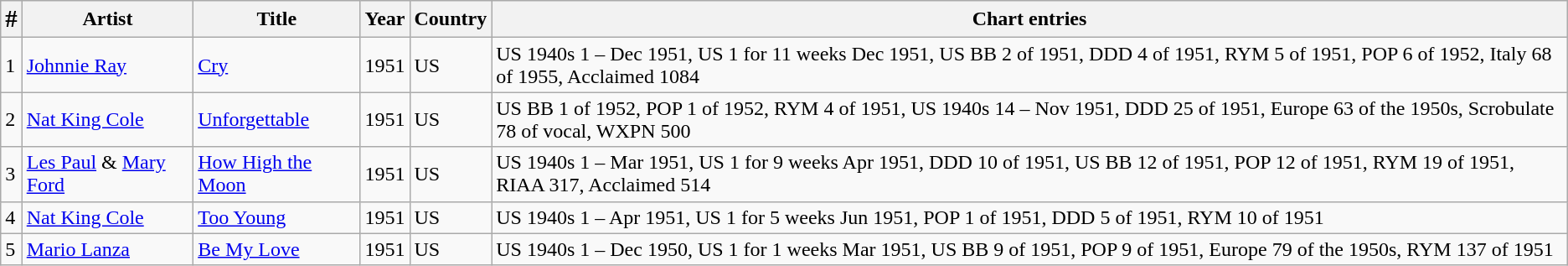<table class="wikitable"">
<tr>
<th><big>#</big></th>
<th>Artist</th>
<th>Title</th>
<th>Year</th>
<th>Country</th>
<th>Chart entries</th>
</tr>
<tr>
<td>1</td>
<td><a href='#'>Johnnie Ray</a></td>
<td><a href='#'>Cry</a></td>
<td>1951</td>
<td>US</td>
<td>US 1940s 1 – Dec 1951, US 1 for 11 weeks Dec 1951, US BB 2 of 1951, DDD 4 of 1951, RYM 5 of 1951, POP 6 of 1952, Italy 68 of 1955, Acclaimed 1084</td>
</tr>
<tr>
<td>2</td>
<td><a href='#'>Nat King Cole</a></td>
<td><a href='#'>Unforgettable</a></td>
<td>1951</td>
<td>US</td>
<td>US BB 1 of 1952, POP 1 of 1952, RYM 4 of 1951, US 1940s 14 – Nov 1951, DDD 25 of 1951, Europe 63 of the 1950s, Scrobulate 78 of vocal, WXPN 500</td>
</tr>
<tr>
<td>3</td>
<td><a href='#'>Les Paul</a> & <a href='#'>Mary Ford</a></td>
<td><a href='#'>How High the Moon</a></td>
<td>1951</td>
<td>US</td>
<td>US 1940s 1 – Mar 1951, US 1 for 9 weeks Apr 1951, DDD 10 of 1951, US BB 12 of 1951, POP 12 of 1951, RYM 19 of 1951, RIAA 317, Acclaimed 514</td>
</tr>
<tr>
<td>4</td>
<td><a href='#'>Nat King Cole</a></td>
<td><a href='#'>Too Young</a></td>
<td>1951</td>
<td>US</td>
<td>US 1940s 1 – Apr 1951, US 1 for 5 weeks Jun 1951, POP 1 of 1951, DDD 5 of 1951, RYM 10 of 1951</td>
</tr>
<tr>
<td>5</td>
<td><a href='#'>Mario Lanza</a></td>
<td><a href='#'>Be My Love</a></td>
<td>1951</td>
<td>US</td>
<td>US 1940s 1 – Dec 1950, US 1 for 1 weeks Mar 1951, US BB 9 of 1951, POP 9 of 1951, Europe 79 of the 1950s, RYM 137 of 1951</td>
</tr>
</table>
